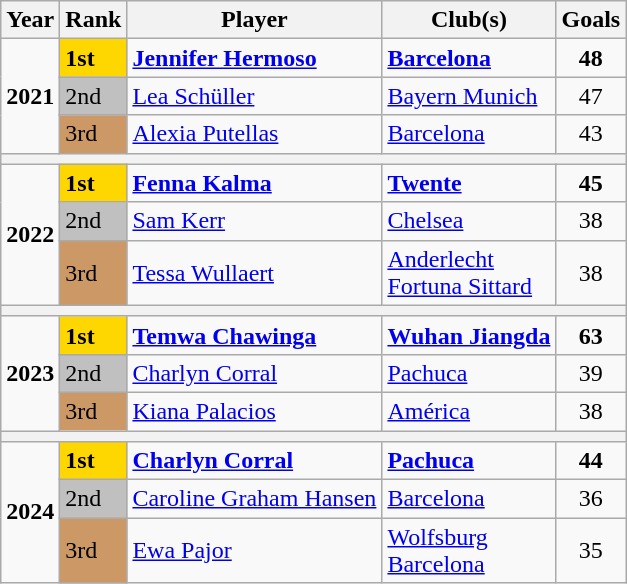<table class="wikitable">
<tr>
<th>Year</th>
<th>Rank</th>
<th>Player</th>
<th>Club(s)</th>
<th>Goals</th>
</tr>
<tr>
<td rowspan="3"><strong>2021</strong></td>
<td scope="col" style="background-color: gold"><strong>1st</strong></td>
<td><strong> <a href='#'>Jennifer Hermoso</a></strong></td>
<td><strong> <a href='#'>Barcelona</a></strong></td>
<td align="center"><strong>48</strong></td>
</tr>
<tr>
<td scope="col" style="background-color: silver">2nd</td>
<td> <a href='#'>Lea Schüller</a></td>
<td> <a href='#'>Bayern Munich</a></td>
<td align="center">47</td>
</tr>
<tr>
<td scope="col" style="background-color: #cc9966">3rd</td>
<td> <a href='#'>Alexia Putellas</a></td>
<td> <a href='#'>Barcelona</a></td>
<td align="center">43</td>
</tr>
<tr>
<th colspan="5"></th>
</tr>
<tr>
<td rowspan="3"><strong>2022</strong></td>
<td scope="col" style="background-color: gold"><strong>1st</strong></td>
<td><strong> <a href='#'>Fenna Kalma</a></strong></td>
<td><strong> <a href='#'>Twente</a></strong></td>
<td align="center"><strong>45</strong></td>
</tr>
<tr>
<td scope="col" style="background-color: silver">2nd</td>
<td> <a href='#'>Sam Kerr</a></td>
<td> <a href='#'>Chelsea</a></td>
<td align="center">38</td>
</tr>
<tr>
<td scope="col" style="background-color: #cc9966">3rd</td>
<td> <a href='#'>Tessa Wullaert</a></td>
<td> <a href='#'>Anderlecht</a><br> <a href='#'>Fortuna Sittard</a></td>
<td align="center">38</td>
</tr>
<tr>
<th colspan="5"></th>
</tr>
<tr>
<td rowspan="3"><strong>2023</strong></td>
<td scope="col" style="background-color: gold"><strong>1st</strong></td>
<td><strong> <a href='#'>Temwa Chawinga</a></strong></td>
<td><strong> <a href='#'>Wuhan Jiangda</a></strong></td>
<td align="center"><strong>63</strong></td>
</tr>
<tr>
<td scope="col" style="background-color: silver">2nd</td>
<td> <a href='#'>Charlyn Corral</a></td>
<td> <a href='#'>Pachuca</a></td>
<td align="center">39</td>
</tr>
<tr>
<td scope="col" style="background-color: #cc9966">3rd</td>
<td> <a href='#'>Kiana Palacios</a></td>
<td> <a href='#'>América</a></td>
<td align="center">38</td>
</tr>
<tr>
<th colspan="5"></th>
</tr>
<tr>
<td rowspan="3"><strong>2024</strong></td>
<td scope="col" style="background-color: gold"><strong>1st</strong></td>
<td><strong> <a href='#'>Charlyn Corral</a></strong></td>
<td><strong> <a href='#'>Pachuca</a></strong></td>
<td align="center"><strong>44</strong></td>
</tr>
<tr>
<td scope="col" style="background-color: silver">2nd</td>
<td> <a href='#'>Caroline Graham Hansen</a></td>
<td> <a href='#'>Barcelona</a></td>
<td align="center">36</td>
</tr>
<tr>
<td scope="col" style="background-color: #cc9966">3rd</td>
<td> <a href='#'>Ewa Pajor</a></td>
<td> <a href='#'>Wolfsburg</a><br> <a href='#'>Barcelona</a></td>
<td align="center">35</td>
</tr>
</table>
